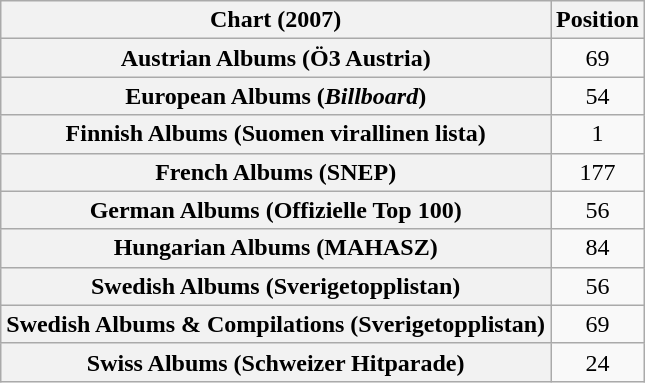<table class="wikitable sortable plainrowheaders" style="text-align:center">
<tr>
<th scope="col">Chart (2007)</th>
<th scope="col">Position</th>
</tr>
<tr>
<th scope="row">Austrian Albums (Ö3 Austria)</th>
<td>69</td>
</tr>
<tr>
<th scope="row">European Albums (<em>Billboard</em>)</th>
<td>54</td>
</tr>
<tr>
<th scope="row">Finnish Albums (Suomen virallinen lista)</th>
<td>1</td>
</tr>
<tr>
<th scope="row">French Albums (SNEP)</th>
<td>177</td>
</tr>
<tr>
<th scope="row">German Albums (Offizielle Top 100)</th>
<td>56</td>
</tr>
<tr>
<th scope="row">Hungarian Albums (MAHASZ)</th>
<td>84</td>
</tr>
<tr>
<th scope="row">Swedish Albums (Sverigetopplistan)</th>
<td>56</td>
</tr>
<tr>
<th scope="row">Swedish Albums & Compilations (Sverigetopplistan)</th>
<td>69</td>
</tr>
<tr>
<th scope="row">Swiss Albums (Schweizer Hitparade)</th>
<td>24</td>
</tr>
</table>
